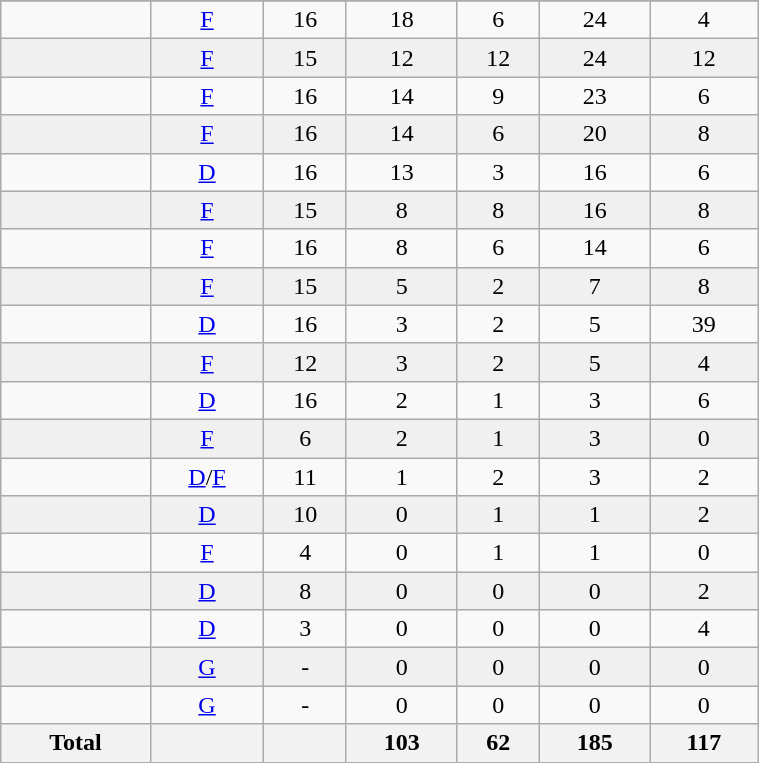<table class="wikitable sortable" width ="40%">
<tr align="center">
</tr>
<tr align="center" bgcolor="">
<td></td>
<td><a href='#'>F</a></td>
<td>16</td>
<td>18</td>
<td>6</td>
<td>24</td>
<td>4</td>
</tr>
<tr align="center" bgcolor="f0f0f0">
<td></td>
<td><a href='#'>F</a></td>
<td>15</td>
<td>12</td>
<td>12</td>
<td>24</td>
<td>12</td>
</tr>
<tr align="center" bgcolor="">
<td></td>
<td><a href='#'>F</a></td>
<td>16</td>
<td>14</td>
<td>9</td>
<td>23</td>
<td>6</td>
</tr>
<tr align="center" bgcolor="f0f0f0">
<td></td>
<td><a href='#'>F</a></td>
<td>16</td>
<td>14</td>
<td>6</td>
<td>20</td>
<td>8</td>
</tr>
<tr align="center" bgcolor="">
<td></td>
<td><a href='#'>D</a></td>
<td>16</td>
<td>13</td>
<td>3</td>
<td>16</td>
<td>6</td>
</tr>
<tr align="center" bgcolor="f0f0f0">
<td></td>
<td><a href='#'>F</a></td>
<td>15</td>
<td>8</td>
<td>8</td>
<td>16</td>
<td>8</td>
</tr>
<tr align="center" bgcolor="">
<td></td>
<td><a href='#'>F</a></td>
<td>16</td>
<td>8</td>
<td>6</td>
<td>14</td>
<td>6</td>
</tr>
<tr align="center" bgcolor="f0f0f0">
<td></td>
<td><a href='#'>F</a></td>
<td>15</td>
<td>5</td>
<td>2</td>
<td>7</td>
<td>8</td>
</tr>
<tr align="center" bgcolor="">
<td></td>
<td><a href='#'>D</a></td>
<td>16</td>
<td>3</td>
<td>2</td>
<td>5</td>
<td>39</td>
</tr>
<tr align="center" bgcolor="f0f0f0">
<td></td>
<td><a href='#'>F</a></td>
<td>12</td>
<td>3</td>
<td>2</td>
<td>5</td>
<td>4</td>
</tr>
<tr align="center" bgcolor="">
<td></td>
<td><a href='#'>D</a></td>
<td>16</td>
<td>2</td>
<td>1</td>
<td>3</td>
<td>6</td>
</tr>
<tr align="center" bgcolor="f0f0f0">
<td></td>
<td><a href='#'>F</a></td>
<td>6</td>
<td>2</td>
<td>1</td>
<td>3</td>
<td>0</td>
</tr>
<tr align="center" bgcolor="">
<td></td>
<td><a href='#'>D</a>/<a href='#'>F</a></td>
<td>11</td>
<td>1</td>
<td>2</td>
<td>3</td>
<td>2</td>
</tr>
<tr align="center" bgcolor="f0f0f0">
<td></td>
<td><a href='#'>D</a></td>
<td>10</td>
<td>0</td>
<td>1</td>
<td>1</td>
<td>2</td>
</tr>
<tr align="center" bgcolor="">
<td></td>
<td><a href='#'>F</a></td>
<td>4</td>
<td>0</td>
<td>1</td>
<td>1</td>
<td>0</td>
</tr>
<tr align="center" bgcolor="f0f0f0">
<td></td>
<td><a href='#'>D</a></td>
<td>8</td>
<td>0</td>
<td>0</td>
<td>0</td>
<td>2</td>
</tr>
<tr align="center" bgcolor="">
<td></td>
<td><a href='#'>D</a></td>
<td>3</td>
<td>0</td>
<td>0</td>
<td>0</td>
<td>4</td>
</tr>
<tr align="center" bgcolor="f0f0f0">
<td></td>
<td><a href='#'>G</a></td>
<td>-</td>
<td>0</td>
<td>0</td>
<td>0</td>
<td>0</td>
</tr>
<tr align="center" bgcolor="">
<td></td>
<td><a href='#'>G</a></td>
<td>-</td>
<td>0</td>
<td>0</td>
<td>0</td>
<td>0</td>
</tr>
<tr>
<th>Total</th>
<th></th>
<th></th>
<th>103</th>
<th>62</th>
<th>185</th>
<th>117</th>
</tr>
</table>
